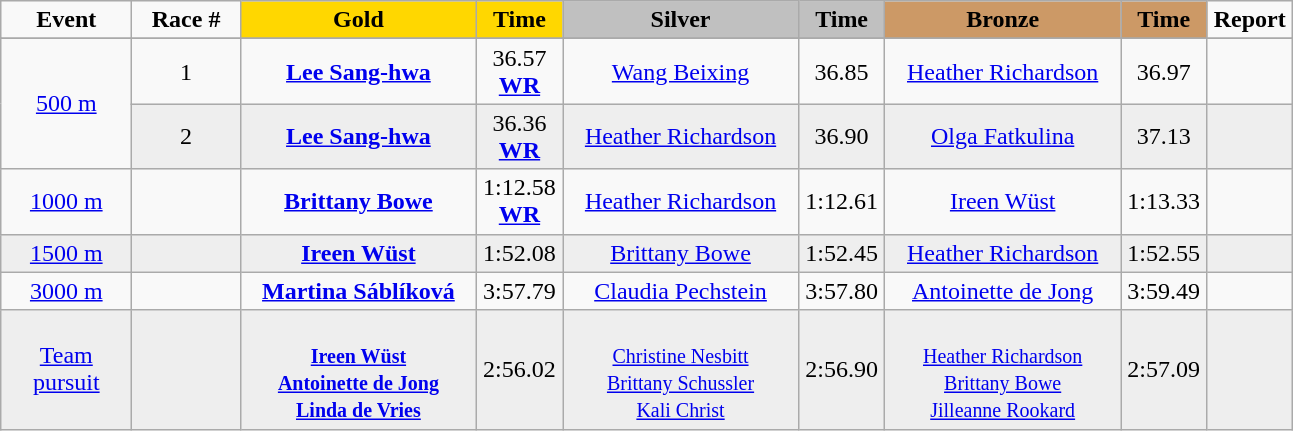<table class="wikitable">
<tr>
<td width="80" align="center"><strong>Event</strong></td>
<td width="65" align="center"><strong>Race #</strong></td>
<td width="150" bgcolor="gold" align="center"><strong>Gold</strong></td>
<td width="50" bgcolor="gold" align="center"><strong>Time</strong></td>
<td width="150" bgcolor="silver" align="center"><strong>Silver</strong></td>
<td width="50" bgcolor="silver" align="center"><strong>Time</strong></td>
<td width="150" bgcolor="#CC9966" align="center"><strong>Bronze</strong></td>
<td width="50" bgcolor="#CC9966" align="center"><strong>Time</strong></td>
<td width="50" align="center"><strong>Report</strong></td>
</tr>
<tr bgcolor="#cccccc">
</tr>
<tr>
<td rowspan=2 align="center"><a href='#'>500 m</a></td>
<td align="center">1</td>
<td align="center"><strong><a href='#'>Lee Sang-hwa</a></strong><br><small></small></td>
<td align="center">36.57<br><strong><a href='#'>WR</a></strong></td>
<td align="center"><a href='#'>Wang Beixing</a><br><small></small></td>
<td align="center">36.85</td>
<td align="center"><a href='#'>Heather Richardson</a><br><small></small></td>
<td align="center">36.97</td>
<td align="center"></td>
</tr>
<tr bgcolor="#eeeeee">
<td align="center">2</td>
<td align="center"><strong><a href='#'>Lee Sang-hwa</a></strong><br><small></small></td>
<td align="center">36.36<br><strong><a href='#'>WR</a></strong></td>
<td align="center"><a href='#'>Heather Richardson</a><br><small></small></td>
<td align="center">36.90</td>
<td align="center"><a href='#'>Olga Fatkulina</a><br><small></small></td>
<td align="center">37.13</td>
<td align="center"></td>
</tr>
<tr>
<td align="center"><a href='#'>1000 m</a></td>
<td align="center"></td>
<td align="center"><strong><a href='#'>Brittany Bowe</a></strong><br><small></small></td>
<td align="center">1:12.58<br><strong><a href='#'>WR</a></strong></td>
<td align="center"><a href='#'>Heather Richardson</a><br><small></small></td>
<td align="center">1:12.61</td>
<td align="center"><a href='#'>Ireen Wüst</a><br><small></small></td>
<td align="center">1:13.33</td>
<td align="center"></td>
</tr>
<tr bgcolor="#eeeeee">
<td align="center"><a href='#'>1500 m</a></td>
<td align="center"></td>
<td align="center"><strong><a href='#'>Ireen Wüst</a></strong><br><small></small></td>
<td align="center">1:52.08</td>
<td align="center"><a href='#'>Brittany Bowe</a><br><small></small></td>
<td align="center">1:52.45</td>
<td align="center"><a href='#'>Heather Richardson</a><br><small></small></td>
<td align="center">1:52.55</td>
<td align="center"></td>
</tr>
<tr>
<td align="center"><a href='#'>3000 m</a></td>
<td align="center"></td>
<td align="center"><strong><a href='#'>Martina Sáblíková</a></strong><br><small></small></td>
<td align="center">3:57.79</td>
<td align="center"><a href='#'>Claudia Pechstein</a><br><small></small></td>
<td align="center">3:57.80</td>
<td align="center"><a href='#'>Antoinette de Jong</a><br><small></small></td>
<td align="center">3:59.49<br><strong></strong></td>
<td align="center"></td>
</tr>
<tr bgcolor="#eeeeee">
<td align="center"><a href='#'>Team pursuit</a></td>
<td align="center"></td>
<td align="center"><strong><br><small><a href='#'>Ireen Wüst</a><br><a href='#'>Antoinette de Jong</a><br><a href='#'>Linda de Vries</a></small></strong></td>
<td align="center">2:56.02</td>
<td align="center"><br><small><a href='#'>Christine Nesbitt</a><br><a href='#'>Brittany Schussler</a><br><a href='#'>Kali Christ</a></small></td>
<td align="center">2:56.90</td>
<td align="center"><br><small><a href='#'>Heather Richardson</a><br><a href='#'>Brittany Bowe</a><br><a href='#'>Jilleanne Rookard</a></small></td>
<td align="center">2:57.09</td>
<td align="center"></td>
</tr>
</table>
